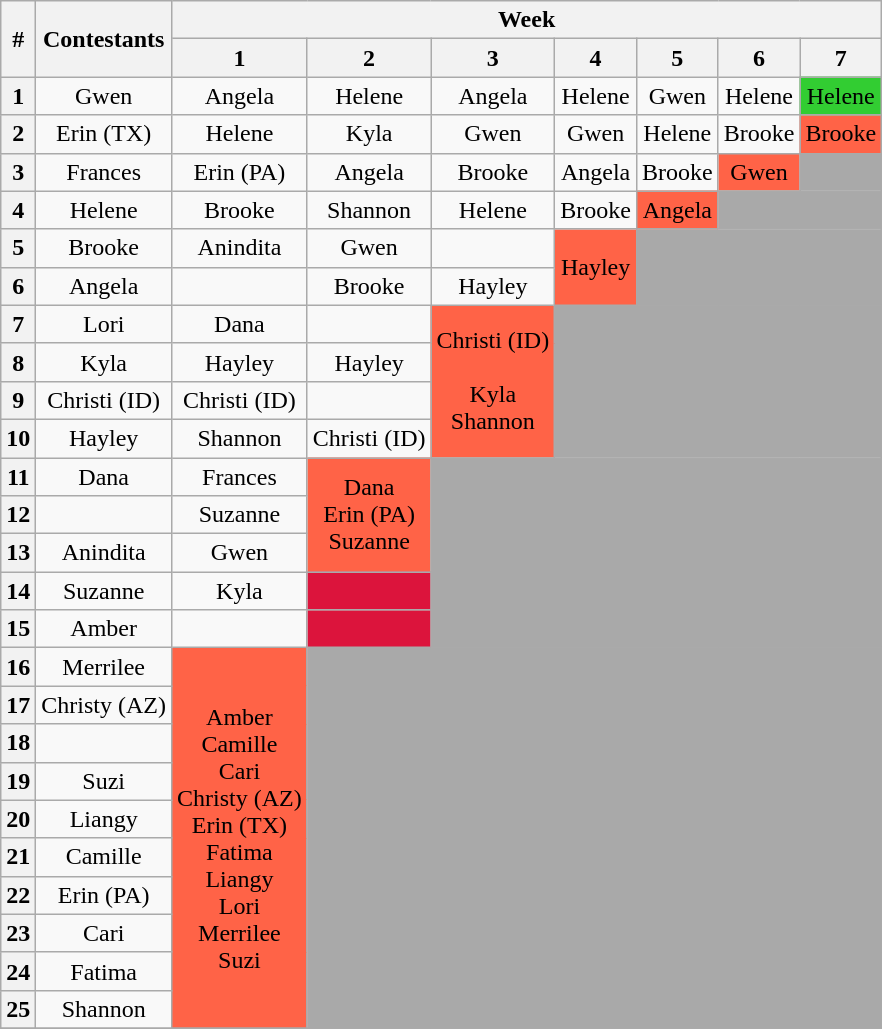<table class="wikitable" style="text-align:center">
<tr>
<th rowspan=2>#</th>
<th rowspan="2">Contestants</th>
<th colspan="7">Week</th>
</tr>
<tr>
<th>1</th>
<th>2</th>
<th>3</th>
<th>4</th>
<th>5</th>
<th>6</th>
<th>7</th>
</tr>
<tr>
<th>1</th>
<td>Gwen</td>
<td>Angela</td>
<td>Helene</td>
<td>Angela</td>
<td>Helene</td>
<td>Gwen</td>
<td>Helene</td>
<td bgcolor="limegreen">Helene</td>
</tr>
<tr>
<th>2</th>
<td>Erin (TX)</td>
<td>Helene</td>
<td>Kyla</td>
<td>Gwen</td>
<td>Gwen</td>
<td>Helene</td>
<td>Brooke</td>
<td bgcolor="tomato">Brooke</td>
</tr>
<tr>
<th>3</th>
<td>Frances</td>
<td>Erin (PA)</td>
<td>Angela</td>
<td>Brooke</td>
<td>Angela</td>
<td>Brooke</td>
<td bgcolor="tomato">Gwen</td>
<td bgcolor="darkgray"></td>
</tr>
<tr>
<th>4</th>
<td>Helene</td>
<td>Brooke</td>
<td>Shannon</td>
<td>Helene</td>
<td>Brooke</td>
<td bgcolor="tomato">Angela</td>
<td colspan="2" bgcolor="darkgray"></td>
</tr>
<tr>
<th>5</th>
<td>Brooke</td>
<td>Anindita</td>
<td>Gwen</td>
<td></td>
<td bgcolor="tomato" rowspan="2">Hayley<br></td>
<td colspan="3" bgcolor="darkgray" rowspan="2"></td>
</tr>
<tr>
<th>6</th>
<td>Angela</td>
<td></td>
<td>Brooke</td>
<td>Hayley</td>
</tr>
<tr>
<th>7</th>
<td>Lori</td>
<td>Dana</td>
<td></td>
<td bgcolor="tomato" rowspan="4">Christi (ID)<br><br>Kyla<br>Shannon</td>
<td colspan="4" rowspan="4" bgcolor="darkgray"></td>
</tr>
<tr>
<th>8</th>
<td>Kyla</td>
<td>Hayley</td>
<td>Hayley</td>
</tr>
<tr>
<th>9</th>
<td>Christi (ID)</td>
<td>Christi (ID)</td>
<td></td>
</tr>
<tr>
<th>10</th>
<td>Hayley</td>
<td>Shannon</td>
<td>Christi (ID)</td>
</tr>
<tr>
<th>11</th>
<td>Dana</td>
<td>Frances</td>
<td bgcolor="tomato" rowspan="3">Dana<br>Erin (PA)<br>Suzanne</td>
<td colspan="5" bgcolor="darkgray" rowspan="5"></td>
</tr>
<tr>
<th>12</th>
<td></td>
<td>Suzanne</td>
</tr>
<tr>
<th>13</th>
<td>Anindita</td>
<td>Gwen</td>
</tr>
<tr>
<th>14</th>
<td>Suzanne</td>
<td>Kyla</td>
<td bgcolor="crimson"></td>
</tr>
<tr>
<th>15</th>
<td>Amber</td>
<td></td>
<td bgcolor="crimson"></td>
</tr>
<tr>
<th>16</th>
<td>Merrilee</td>
<td bgcolor="tomato" rowspan="10">Amber<br>Camille<br>Cari<br>Christy (AZ)<br>Erin (TX)<br>Fatima<br>Liangy<br>Lori<br>Merrilee<br>Suzi</td>
<td colspan="6" bgcolor="darkgray" rowspan="10"></td>
</tr>
<tr>
<th>17</th>
<td>Christy (AZ)</td>
</tr>
<tr>
<th>18</th>
<td></td>
</tr>
<tr>
<th>19</th>
<td>Suzi</td>
</tr>
<tr>
<th>20</th>
<td>Liangy</td>
</tr>
<tr>
<th>21</th>
<td>Camille</td>
</tr>
<tr>
<th>22</th>
<td>Erin (PA)</td>
</tr>
<tr>
<th>23</th>
<td>Cari</td>
</tr>
<tr>
<th>24</th>
<td>Fatima</td>
</tr>
<tr>
<th>25</th>
<td>Shannon</td>
</tr>
<tr>
</tr>
</table>
